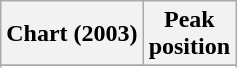<table class="wikitable sortable plainrowheaders" style="text-align:center">
<tr>
<th scope="col">Chart (2003)</th>
<th scope="col">Peak<br>position</th>
</tr>
<tr>
</tr>
<tr>
</tr>
</table>
